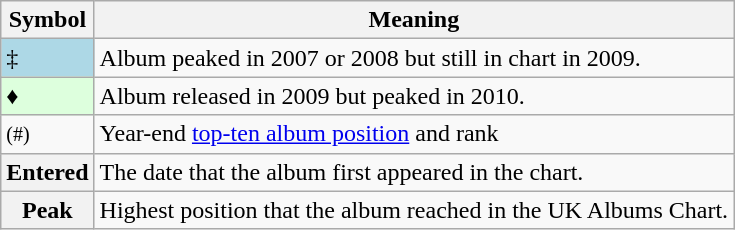<table Class="wikitable">
<tr>
<th>Symbol</th>
<th>Meaning</th>
</tr>
<tr>
<td bgcolor=lightblue>‡</td>
<td>Album peaked in 2007 or 2008 but still in chart in 2009.</td>
</tr>
<tr>
<td bgcolor=#DDFFDD>♦</td>
<td>Album released in 2009 but peaked in 2010.</td>
</tr>
<tr>
<td><small>(#)</small></td>
<td>Year-end <a href='#'>top-ten album position</a> and rank</td>
</tr>
<tr>
<th>Entered</th>
<td>The date that the album first appeared in the chart.</td>
</tr>
<tr>
<th>Peak</th>
<td>Highest position that the album reached in the UK Albums Chart.</td>
</tr>
</table>
